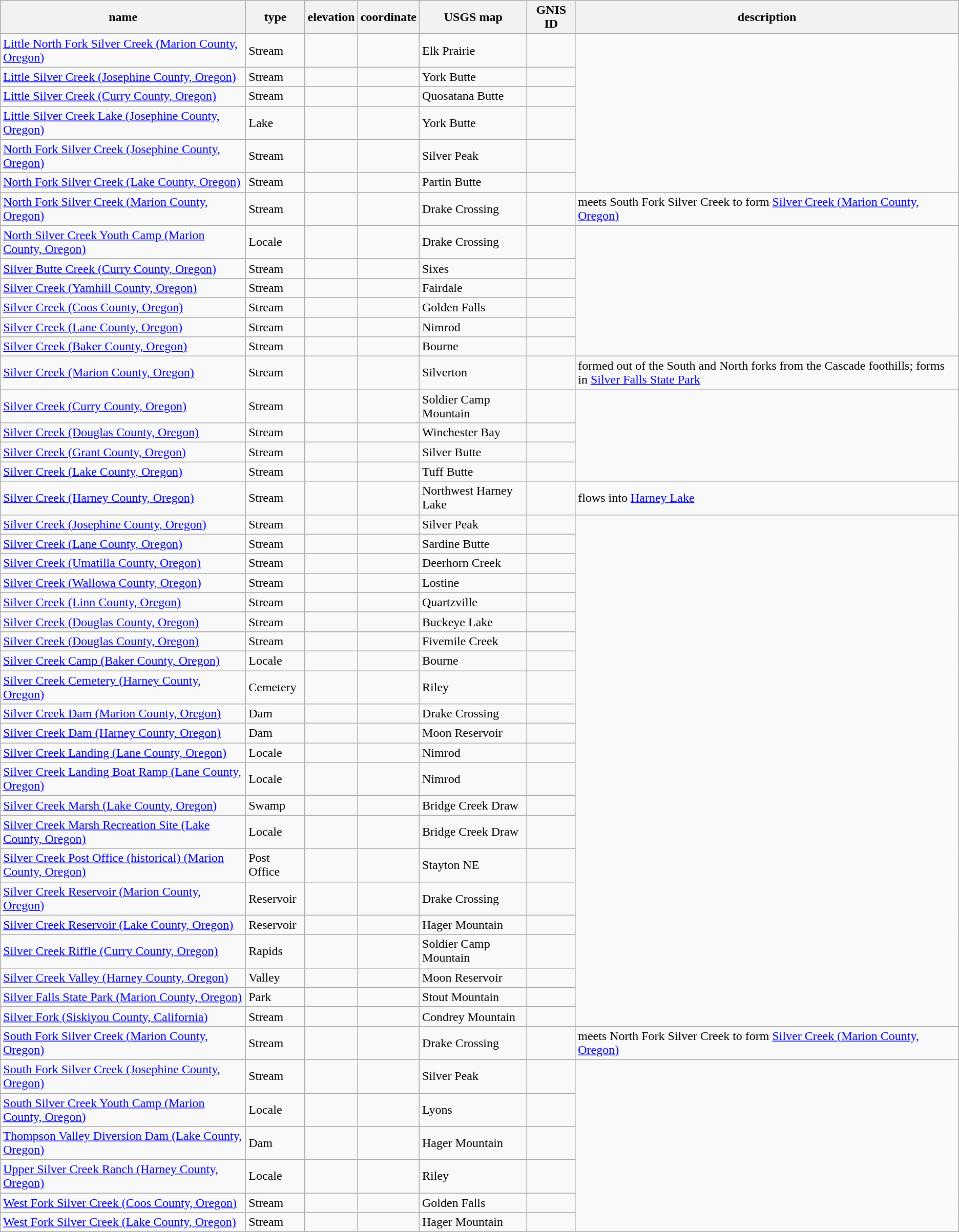<table class="wikitable sortable">
<tr>
<th>name</th>
<th>type</th>
<th>elevation</th>
<th>coordinate</th>
<th>USGS map</th>
<th>GNIS ID</th>
<th>description</th>
</tr>
<tr>
<td><a href='#'>Little North Fork Silver Creek (Marion County, Oregon)</a></td>
<td>Stream</td>
<td></td>
<td></td>
<td>Elk Prairie</td>
<td></td>
</tr>
<tr>
<td><a href='#'>Little Silver Creek (Josephine County, Oregon)</a></td>
<td>Stream</td>
<td></td>
<td></td>
<td>York Butte</td>
<td></td>
</tr>
<tr>
<td><a href='#'>Little Silver Creek (Curry County, Oregon)</a></td>
<td>Stream</td>
<td></td>
<td></td>
<td>Quosatana Butte</td>
<td></td>
</tr>
<tr>
<td><a href='#'>Little Silver Creek Lake (Josephine County, Oregon)</a></td>
<td>Lake</td>
<td></td>
<td></td>
<td>York Butte</td>
<td></td>
</tr>
<tr>
<td><a href='#'>North Fork Silver Creek (Josephine County, Oregon)</a></td>
<td>Stream</td>
<td></td>
<td></td>
<td>Silver Peak</td>
<td></td>
</tr>
<tr>
<td><a href='#'>North Fork Silver Creek (Lake County, Oregon)</a></td>
<td>Stream</td>
<td></td>
<td></td>
<td>Partin Butte</td>
<td></td>
</tr>
<tr>
<td><a href='#'>North Fork Silver Creek (Marion County, Oregon)</a></td>
<td>Stream</td>
<td></td>
<td></td>
<td>Drake Crossing</td>
<td></td>
<td>meets South Fork Silver Creek to form <a href='#'>Silver Creek (Marion County, Oregon)</a></td>
</tr>
<tr>
<td><a href='#'>North Silver Creek Youth Camp (Marion County, Oregon)</a></td>
<td>Locale</td>
<td></td>
<td></td>
<td>Drake Crossing</td>
<td></td>
</tr>
<tr>
<td><a href='#'>Silver Butte Creek (Curry County, Oregon)</a></td>
<td>Stream</td>
<td></td>
<td></td>
<td>Sixes</td>
<td></td>
</tr>
<tr>
<td><a href='#'>Silver Creek (Yamhill County, Oregon)</a></td>
<td>Stream</td>
<td></td>
<td></td>
<td>Fairdale</td>
<td></td>
</tr>
<tr>
<td><a href='#'>Silver Creek (Coos County, Oregon)</a></td>
<td>Stream</td>
<td></td>
<td></td>
<td>Golden Falls</td>
<td></td>
</tr>
<tr>
<td><a href='#'>Silver Creek (Lane County, Oregon)</a></td>
<td>Stream</td>
<td></td>
<td></td>
<td>Nimrod</td>
<td></td>
</tr>
<tr>
<td><a href='#'>Silver Creek (Baker County, Oregon)</a></td>
<td>Stream</td>
<td></td>
<td></td>
<td>Bourne</td>
<td></td>
</tr>
<tr>
<td><a href='#'>Silver Creek (Marion County, Oregon)</a></td>
<td>Stream</td>
<td></td>
<td></td>
<td>Silverton</td>
<td></td>
<td>formed out of the South and North forks from the Cascade foothills; forms in <a href='#'>Silver Falls State Park</a></td>
</tr>
<tr>
<td><a href='#'>Silver Creek (Curry County, Oregon)</a></td>
<td>Stream</td>
<td></td>
<td></td>
<td>Soldier Camp Mountain</td>
<td></td>
</tr>
<tr>
<td><a href='#'>Silver Creek (Douglas County, Oregon)</a></td>
<td>Stream</td>
<td></td>
<td></td>
<td>Winchester Bay</td>
<td></td>
</tr>
<tr>
<td><a href='#'>Silver Creek (Grant County, Oregon)</a></td>
<td>Stream</td>
<td></td>
<td></td>
<td>Silver Butte</td>
<td></td>
</tr>
<tr>
<td><a href='#'>Silver Creek (Lake County, Oregon)</a></td>
<td>Stream</td>
<td></td>
<td></td>
<td>Tuff Butte</td>
<td></td>
</tr>
<tr>
<td><a href='#'>Silver Creek (Harney County, Oregon)</a></td>
<td>Stream</td>
<td></td>
<td></td>
<td>Northwest Harney Lake</td>
<td></td>
<td>flows into <a href='#'>Harney Lake</a></td>
</tr>
<tr>
<td><a href='#'>Silver Creek (Josephine County, Oregon)</a></td>
<td>Stream</td>
<td></td>
<td></td>
<td>Silver Peak</td>
<td></td>
</tr>
<tr>
<td><a href='#'>Silver Creek (Lane County, Oregon)</a></td>
<td>Stream</td>
<td></td>
<td></td>
<td>Sardine Butte</td>
<td></td>
</tr>
<tr>
<td><a href='#'>Silver Creek (Umatilla County, Oregon)</a></td>
<td>Stream</td>
<td></td>
<td></td>
<td>Deerhorn Creek</td>
<td></td>
</tr>
<tr>
<td><a href='#'>Silver Creek (Wallowa County, Oregon)</a></td>
<td>Stream</td>
<td></td>
<td></td>
<td>Lostine</td>
<td></td>
</tr>
<tr>
<td><a href='#'>Silver Creek (Linn County, Oregon)</a></td>
<td>Stream</td>
<td></td>
<td></td>
<td>Quartzville</td>
<td></td>
</tr>
<tr>
<td><a href='#'>Silver Creek (Douglas County, Oregon)</a></td>
<td>Stream</td>
<td></td>
<td></td>
<td>Buckeye Lake</td>
<td></td>
</tr>
<tr>
<td><a href='#'>Silver Creek (Douglas County, Oregon)</a></td>
<td>Stream</td>
<td></td>
<td></td>
<td>Fivemile Creek</td>
<td></td>
</tr>
<tr>
<td><a href='#'>Silver Creek Camp (Baker County, Oregon)</a></td>
<td>Locale</td>
<td></td>
<td></td>
<td>Bourne</td>
<td></td>
</tr>
<tr>
<td><a href='#'>Silver Creek Cemetery (Harney County, Oregon)</a></td>
<td>Cemetery</td>
<td></td>
<td></td>
<td>Riley</td>
<td></td>
</tr>
<tr>
<td><a href='#'>Silver Creek Dam (Marion County, Oregon)</a></td>
<td>Dam</td>
<td></td>
<td></td>
<td>Drake Crossing</td>
<td></td>
</tr>
<tr>
<td><a href='#'>Silver Creek Dam (Harney County, Oregon)</a></td>
<td>Dam</td>
<td></td>
<td></td>
<td>Moon Reservoir</td>
<td></td>
</tr>
<tr>
<td><a href='#'>Silver Creek Landing (Lane County, Oregon)</a></td>
<td>Locale</td>
<td></td>
<td></td>
<td>Nimrod</td>
<td></td>
</tr>
<tr>
<td><a href='#'>Silver Creek Landing Boat Ramp (Lane County, Oregon)</a></td>
<td>Locale</td>
<td></td>
<td></td>
<td>Nimrod</td>
<td></td>
</tr>
<tr>
<td><a href='#'>Silver Creek Marsh (Lake County, Oregon)</a></td>
<td>Swamp</td>
<td></td>
<td></td>
<td>Bridge Creek Draw</td>
<td></td>
</tr>
<tr>
<td><a href='#'>Silver Creek Marsh Recreation Site (Lake County, Oregon)</a></td>
<td>Locale</td>
<td></td>
<td></td>
<td>Bridge Creek Draw</td>
<td></td>
</tr>
<tr>
<td><a href='#'>Silver Creek Post Office (historical) (Marion County, Oregon)</a></td>
<td>Post Office</td>
<td></td>
<td></td>
<td>Stayton NE</td>
<td></td>
</tr>
<tr>
<td><a href='#'>Silver Creek Reservoir (Marion County, Oregon)</a></td>
<td>Reservoir</td>
<td></td>
<td></td>
<td>Drake Crossing</td>
<td></td>
</tr>
<tr>
<td><a href='#'>Silver Creek Reservoir (Lake County, Oregon)</a></td>
<td>Reservoir</td>
<td></td>
<td></td>
<td>Hager Mountain</td>
<td></td>
</tr>
<tr>
<td><a href='#'>Silver Creek Riffle (Curry County, Oregon)</a></td>
<td>Rapids</td>
<td></td>
<td></td>
<td>Soldier Camp Mountain</td>
<td></td>
</tr>
<tr>
<td><a href='#'>Silver Creek Valley (Harney County, Oregon)</a></td>
<td>Valley</td>
<td></td>
<td></td>
<td>Moon Reservoir</td>
<td></td>
</tr>
<tr>
<td><a href='#'>Silver Falls State Park (Marion County, Oregon)</a></td>
<td>Park</td>
<td></td>
<td></td>
<td>Stout Mountain</td>
<td></td>
</tr>
<tr>
<td><a href='#'>Silver Fork (Siskiyou County, California)</a></td>
<td>Stream</td>
<td></td>
<td></td>
<td>Condrey Mountain</td>
<td></td>
</tr>
<tr>
<td><a href='#'>South Fork Silver Creek (Marion County, Oregon)</a></td>
<td>Stream</td>
<td></td>
<td></td>
<td>Drake Crossing</td>
<td></td>
<td>meets North Fork Silver Creek to form <a href='#'>Silver Creek (Marion County, Oregon)</a></td>
</tr>
<tr>
<td><a href='#'>South Fork Silver Creek (Josephine County, Oregon)</a></td>
<td>Stream</td>
<td></td>
<td></td>
<td>Silver Peak</td>
<td></td>
</tr>
<tr>
<td><a href='#'>South Silver Creek Youth Camp (Marion County, Oregon)</a></td>
<td>Locale</td>
<td></td>
<td></td>
<td>Lyons</td>
<td></td>
</tr>
<tr>
<td><a href='#'>Thompson Valley Diversion Dam (Lake County, Oregon)</a></td>
<td>Dam</td>
<td></td>
<td></td>
<td>Hager Mountain</td>
<td></td>
</tr>
<tr>
<td><a href='#'>Upper Silver Creek Ranch (Harney County, Oregon)</a></td>
<td>Locale</td>
<td></td>
<td></td>
<td>Riley</td>
<td></td>
</tr>
<tr>
<td><a href='#'>West Fork Silver Creek (Coos County, Oregon)</a></td>
<td>Stream</td>
<td></td>
<td></td>
<td>Golden Falls</td>
<td></td>
</tr>
<tr>
<td><a href='#'>West Fork Silver Creek (Lake County, Oregon)</a></td>
<td>Stream</td>
<td></td>
<td></td>
<td>Hager Mountain</td>
<td></td>
</tr>
</table>
